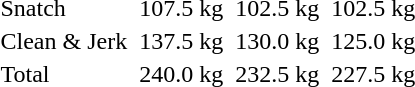<table>
<tr>
<td>Snatch</td>
<td></td>
<td>107.5 kg</td>
<td></td>
<td>102.5 kg</td>
<td></td>
<td>102.5 kg</td>
</tr>
<tr>
<td>Clean & Jerk</td>
<td></td>
<td>137.5 kg</td>
<td></td>
<td>130.0 kg</td>
<td></td>
<td>125.0 kg</td>
</tr>
<tr>
<td>Total</td>
<td></td>
<td>240.0 kg</td>
<td></td>
<td>232.5 kg</td>
<td></td>
<td>227.5 kg</td>
</tr>
</table>
